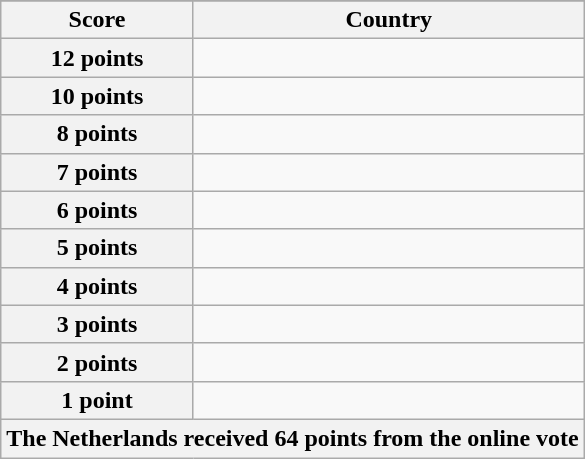<table class="wikitable">
<tr>
</tr>
<tr>
<th scope="col" width="33%">Score</th>
<th scope="col">Country</th>
</tr>
<tr>
<th scope="row">12 points</th>
<td></td>
</tr>
<tr>
<th scope="row">10 points</th>
<td></td>
</tr>
<tr>
<th scope="row">8 points</th>
<td></td>
</tr>
<tr>
<th scope="row">7 points</th>
<td></td>
</tr>
<tr>
<th scope="row">6 points</th>
<td></td>
</tr>
<tr>
<th scope="row">5 points</th>
<td></td>
</tr>
<tr>
<th scope="row">4 points</th>
<td></td>
</tr>
<tr>
<th scope="row">3 points</th>
<td></td>
</tr>
<tr>
<th scope="row">2 points</th>
<td></td>
</tr>
<tr>
<th scope="row">1 point</th>
<td></td>
</tr>
<tr>
<th colspan="2">The Netherlands received 64 points from the online vote</th>
</tr>
</table>
